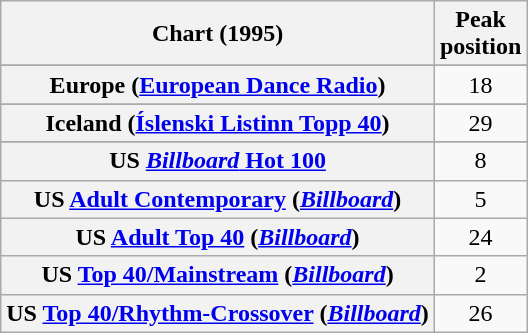<table class="wikitable sortable plainrowheaders" style="text-align:center">
<tr>
<th>Chart (1995)</th>
<th>Peak<br>position</th>
</tr>
<tr>
</tr>
<tr>
</tr>
<tr>
</tr>
<tr>
<th scope="row">Europe (<a href='#'>European Dance Radio</a>)</th>
<td>18</td>
</tr>
<tr>
</tr>
<tr>
<th scope="row">Iceland (<a href='#'>Íslenski Listinn Topp 40</a>)</th>
<td>29</td>
</tr>
<tr>
</tr>
<tr>
</tr>
<tr>
</tr>
<tr>
<th scope="row">US <a href='#'><em>Billboard</em> Hot 100</a></th>
<td>8</td>
</tr>
<tr>
<th scope="row">US <a href='#'>Adult Contemporary</a> (<em><a href='#'>Billboard</a></em>)</th>
<td>5</td>
</tr>
<tr>
<th scope="row">US <a href='#'>Adult Top 40</a> (<em><a href='#'>Billboard</a></em>)</th>
<td>24</td>
</tr>
<tr>
<th scope="row">US <a href='#'>Top 40/Mainstream</a> (<em><a href='#'>Billboard</a></em>)</th>
<td>2</td>
</tr>
<tr>
<th scope="row">US <a href='#'>Top 40/Rhythm-Crossover</a> (<em><a href='#'>Billboard</a></em>)</th>
<td>26</td>
</tr>
</table>
